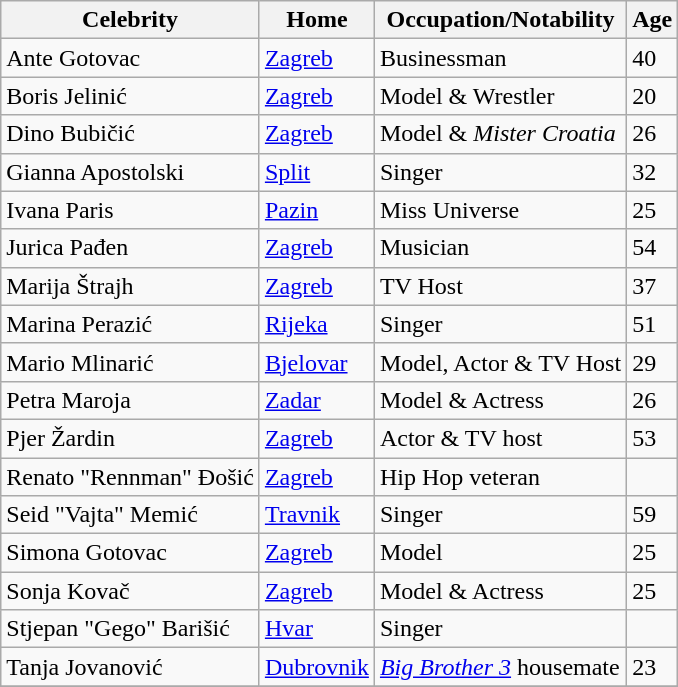<table class=wikitable>
<tr>
<th>Celebrity</th>
<th>Home</th>
<th>Occupation/Notability</th>
<th>Age</th>
</tr>
<tr>
<td>Ante Gotovac</td>
<td><a href='#'>Zagreb</a></td>
<td>Businessman</td>
<td>40</td>
</tr>
<tr>
<td>Boris Jelinić</td>
<td><a href='#'>Zagreb</a></td>
<td>Model & Wrestler</td>
<td>20</td>
</tr>
<tr>
<td>Dino Bubičić</td>
<td><a href='#'>Zagreb</a></td>
<td>Model & <em>Mister Croatia</em></td>
<td>26</td>
</tr>
<tr>
<td>Gianna Apostolski</td>
<td><a href='#'>Split</a></td>
<td>Singer</td>
<td>32</td>
</tr>
<tr>
<td>Ivana Paris</td>
<td><a href='#'>Pazin</a></td>
<td>Miss Universe</td>
<td>25</td>
</tr>
<tr>
<td>Jurica Pađen</td>
<td><a href='#'>Zagreb</a></td>
<td>Musician</td>
<td>54</td>
</tr>
<tr>
<td>Marija Štrajh</td>
<td><a href='#'>Zagreb</a></td>
<td>TV Host</td>
<td>37</td>
</tr>
<tr>
<td>Marina Perazić</td>
<td><a href='#'>Rijeka</a></td>
<td>Singer</td>
<td>51</td>
</tr>
<tr>
<td>Mario Mlinarić</td>
<td><a href='#'>Bjelovar</a></td>
<td>Model, Actor & TV Host</td>
<td>29</td>
</tr>
<tr>
<td>Petra Maroja</td>
<td><a href='#'>Zadar</a></td>
<td>Model & Actress</td>
<td>26</td>
</tr>
<tr>
<td>Pjer Žardin</td>
<td><a href='#'>Zagreb</a></td>
<td>Actor & TV host</td>
<td>53</td>
</tr>
<tr>
<td>Renato "Rennman" Đošić</td>
<td><a href='#'>Zagreb</a></td>
<td>Hip Hop veteran</td>
<td></td>
</tr>
<tr>
<td>Seid "Vajta" Memić</td>
<td><a href='#'>Travnik</a></td>
<td>Singer</td>
<td>59</td>
</tr>
<tr>
<td>Simona Gotovac</td>
<td><a href='#'>Zagreb</a></td>
<td>Model</td>
<td>25</td>
</tr>
<tr>
<td>Sonja Kovač</td>
<td><a href='#'>Zagreb</a></td>
<td>Model & Actress</td>
<td>25</td>
</tr>
<tr>
<td>Stjepan "Gego" Barišić</td>
<td><a href='#'>Hvar</a></td>
<td>Singer</td>
<td></td>
</tr>
<tr>
<td>Tanja Jovanović</td>
<td><a href='#'>Dubrovnik</a></td>
<td><em><a href='#'>Big Brother 3</a></em> housemate</td>
<td>23</td>
</tr>
<tr>
</tr>
</table>
